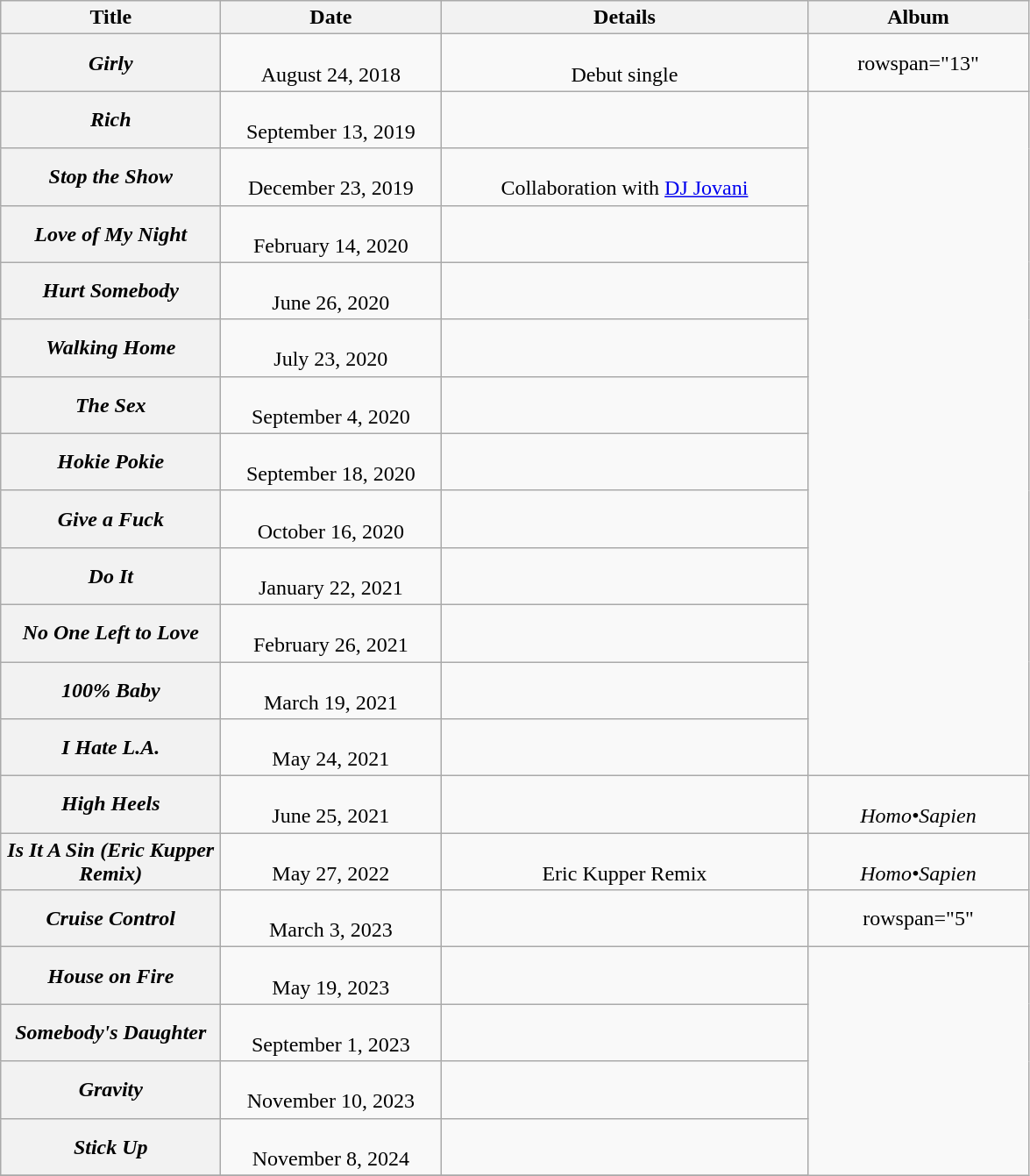<table class="wikitable plainrowheaders" style="text-align:center;">
<tr>
<th scope="col" style="width:10em;">Title</th>
<th scope="col" style="width:10em;">Date</th>
<th scope="col" style="width:17em;">Details</th>
<th scope="col" style="width:10em;">Album</th>
</tr>
<tr>
<th scope="row"><em>Girly</em></th>
<td><br>August 24, 2018</td>
<td><br>Debut single</td>
<td>rowspan="13"</td>
</tr>
<tr>
<th scope="row"><em>Rich</em></th>
<td><br>September 13, 2019</td>
<td></td>
</tr>
<tr>
<th scope="row"><em>Stop the Show</em></th>
<td><br>December 23, 2019</td>
<td><br>Collaboration with <a href='#'>DJ Jovani</a></td>
</tr>
<tr>
<th scope="row"><em>Love of My Night</em></th>
<td><br>February 14, 2020</td>
<td></td>
</tr>
<tr>
<th scope="row"><em>Hurt Somebody</em></th>
<td><br>June 26, 2020</td>
<td></td>
</tr>
<tr>
<th scope="row"><em>Walking Home</em></th>
<td><br>July 23, 2020</td>
<td></td>
</tr>
<tr>
<th scope="row"><em>The Sex</em></th>
<td><br>September 4, 2020</td>
<td></td>
</tr>
<tr>
<th scope="row"><em>Hokie Pokie</em></th>
<td><br>September 18, 2020</td>
<td></td>
</tr>
<tr>
<th scope="row"><em>Give a Fuck</em></th>
<td><br>October 16, 2020</td>
<td></td>
</tr>
<tr>
<th scope="row"><em>Do It</em></th>
<td><br>January 22, 2021</td>
<td></td>
</tr>
<tr>
<th scope="row"><em>No One Left to Love</em></th>
<td><br>February 26, 2021</td>
<td></td>
</tr>
<tr>
<th scope="row"><em>100% Baby</em></th>
<td><br>March 19, 2021</td>
<td></td>
</tr>
<tr>
<th scope="row"><em>I Hate L.A.</em></th>
<td><br>May 24, 2021</td>
<td></td>
</tr>
<tr>
<th scope="row"><em>High Heels</em></th>
<td><br>June 25, 2021</td>
<td></td>
<td><br><em>Homo•Sapien</em></td>
</tr>
<tr>
<th scope="row"><em>Is It A Sin (Eric Kupper Remix)</em></th>
<td><br>May 27, 2022</td>
<td><br>Eric Kupper Remix</td>
<td><br><em>Homo•Sapien</em></td>
</tr>
<tr>
<th scope="row"><em>Cruise Control</em></th>
<td><br>March 3, 2023</td>
<td></td>
<td>rowspan="5"</td>
</tr>
<tr>
<th scope="row"><em>House on Fire</em></th>
<td><br>May 19, 2023</td>
<td></td>
</tr>
<tr>
<th scope="row"><em>Somebody's Daughter</em></th>
<td><br>September 1, 2023</td>
<td></td>
</tr>
<tr>
<th scope="row"><em>Gravity</em></th>
<td><br>November 10, 2023</td>
<td></td>
</tr>
<tr>
<th scope="row"><em>Stick Up</em></th>
<td><br>November 8, 2024</td>
<td></td>
</tr>
<tr>
</tr>
</table>
